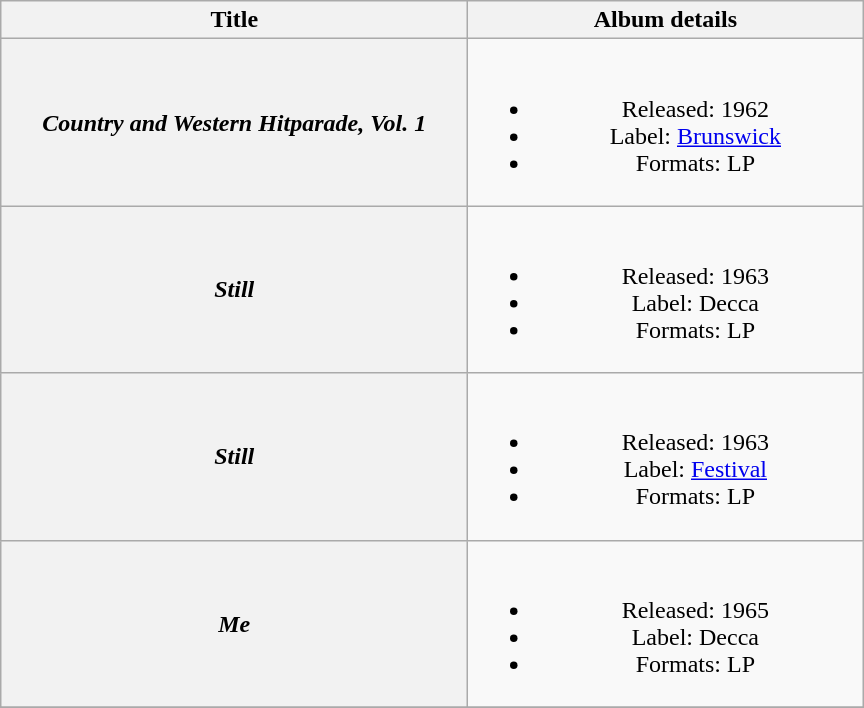<table class="wikitable plainrowheaders" style="text-align:center;">
<tr>
<th scope="col" style="width:19em;">Title</th>
<th scope="col" style="width:16em;">Album details</th>
</tr>
<tr>
<th scope="row"><em>Country and Western Hitparade, Vol. 1</em><br></th>
<td><br><ul><li>Released: 1962</li><li>Label: <a href='#'>Brunswick</a></li><li>Formats: LP</li></ul></td>
</tr>
<tr>
<th scope="row"><em>Still</em></th>
<td><br><ul><li>Released: 1963</li><li>Label: Decca</li><li>Formats: LP</li></ul></td>
</tr>
<tr>
<th scope="row"><em>Still</em></th>
<td><br><ul><li>Released: 1963</li><li>Label: <a href='#'>Festival</a></li><li>Formats: LP</li></ul></td>
</tr>
<tr>
<th scope="row"><em>Me</em></th>
<td><br><ul><li>Released: 1965</li><li>Label: Decca</li><li>Formats: LP</li></ul></td>
</tr>
<tr>
</tr>
</table>
